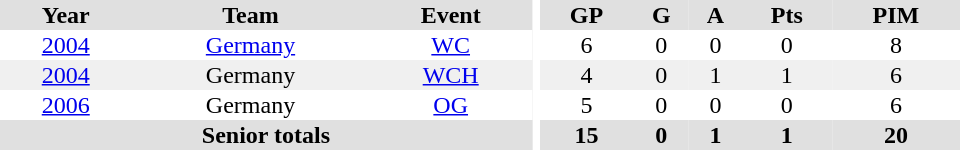<table border="0" cellpadding="1" cellspacing="0" ID="Table3" style="text-align:center; width:40em">
<tr ALIGN="center" bgcolor="#e0e0e0">
<th>Year</th>
<th>Team</th>
<th>Event</th>
<th rowspan="99" bgcolor="#ffffff"></th>
<th>GP</th>
<th>G</th>
<th>A</th>
<th>Pts</th>
<th>PIM</th>
</tr>
<tr>
<td><a href='#'>2004</a></td>
<td><a href='#'>Germany</a></td>
<td><a href='#'>WC</a></td>
<td>6</td>
<td>0</td>
<td>0</td>
<td>0</td>
<td>8</td>
</tr>
<tr bgcolor="#f0f0f0">
<td><a href='#'>2004</a></td>
<td>Germany</td>
<td><a href='#'>WCH</a></td>
<td>4</td>
<td>0</td>
<td>1</td>
<td>1</td>
<td>6</td>
</tr>
<tr>
<td><a href='#'>2006</a></td>
<td>Germany</td>
<td><a href='#'>OG</a></td>
<td>5</td>
<td>0</td>
<td>0</td>
<td>0</td>
<td>6</td>
</tr>
<tr bgcolor="#e0e0e0">
<th colspan="3">Senior totals</th>
<th>15</th>
<th>0</th>
<th>1</th>
<th>1</th>
<th>20</th>
</tr>
</table>
